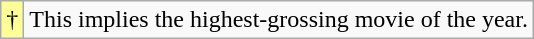<table class="wikitable">
<tr>
<td style="background-color:#FFFF99"align="center">†</td>
<td>This implies the highest-grossing movie of the year.</td>
</tr>
</table>
